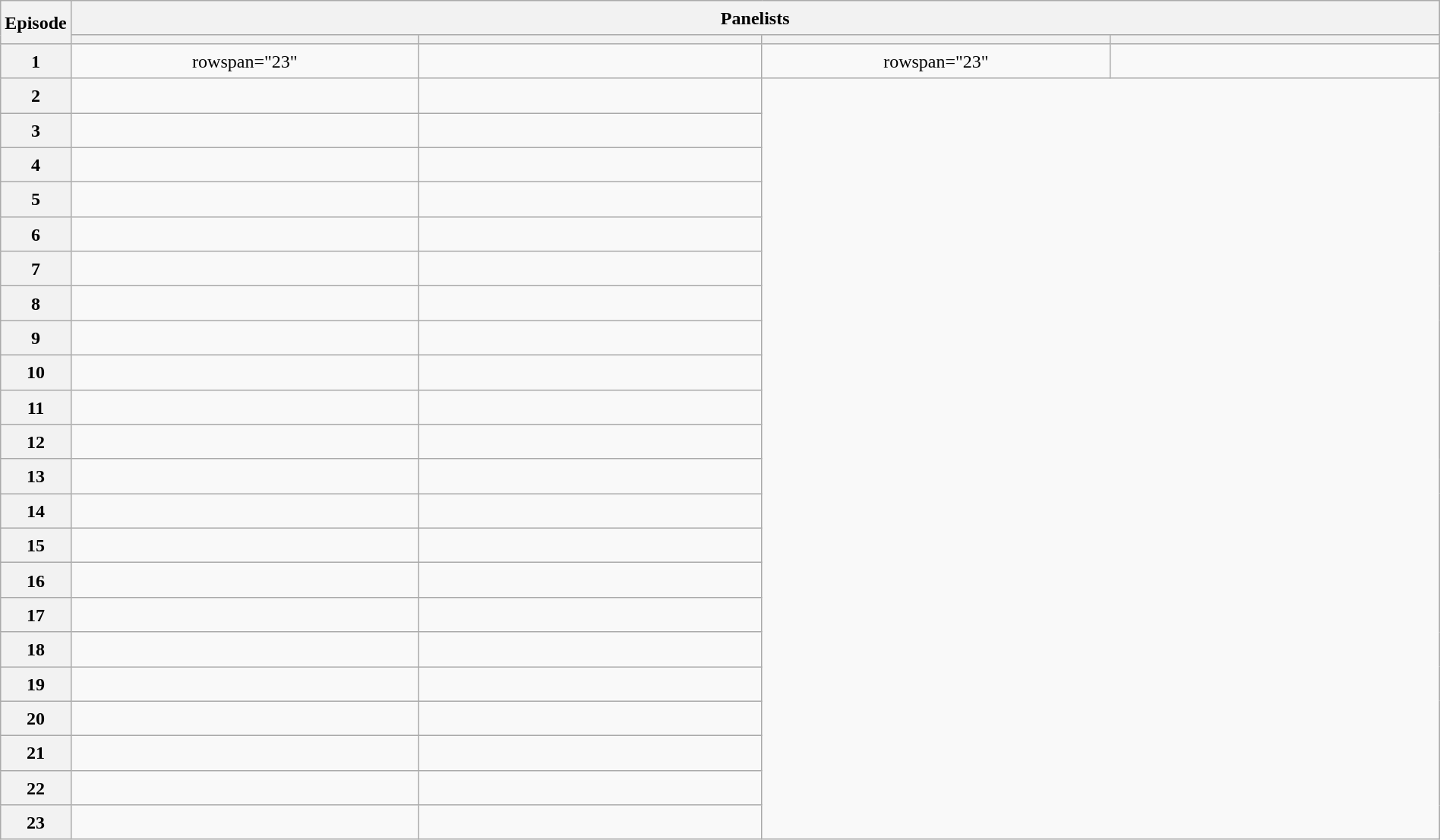<table class="wikitable plainrowheaders mw-collapsible" style="text-align:center; line-height:23px; width:100%;">
<tr>
<th rowspan=2 width=1%>Episode</th>
<th colspan=4>Panelists</th>
</tr>
<tr>
<th width="25%"></th>
<th width="25%"></th>
<th width="25%"></th>
<th width="25%"></th>
</tr>
<tr>
<th>1</th>
<td>rowspan="23" </td>
<td></td>
<td>rowspan="23" </td>
<td></td>
</tr>
<tr>
<th>2</th>
<td></td>
<td></td>
</tr>
<tr>
<th>3</th>
<td></td>
<td></td>
</tr>
<tr>
<th>4</th>
<td></td>
<td></td>
</tr>
<tr>
<th>5</th>
<td></td>
<td></td>
</tr>
<tr>
<th>6</th>
<td></td>
<td></td>
</tr>
<tr>
<th>7</th>
<td></td>
<td></td>
</tr>
<tr>
<th>8</th>
<td></td>
<td></td>
</tr>
<tr>
<th>9</th>
<td></td>
<td></td>
</tr>
<tr>
<th>10</th>
<td></td>
<td></td>
</tr>
<tr>
<th>11</th>
<td></td>
<td></td>
</tr>
<tr>
<th>12</th>
<td></td>
<td></td>
</tr>
<tr>
<th>13</th>
<td></td>
<td></td>
</tr>
<tr>
<th>14</th>
<td></td>
<td></td>
</tr>
<tr>
<th>15</th>
<td></td>
<td></td>
</tr>
<tr>
<th>16</th>
<td></td>
<td></td>
</tr>
<tr>
<th>17</th>
<td></td>
<td></td>
</tr>
<tr>
<th>18</th>
<td></td>
<td></td>
</tr>
<tr>
<th>19</th>
<td></td>
<td></td>
</tr>
<tr>
<th>20</th>
<td></td>
<td></td>
</tr>
<tr>
<th>21</th>
<td></td>
<td></td>
</tr>
<tr>
<th>22</th>
<td></td>
<td></td>
</tr>
<tr>
<th>23</th>
<td></td>
<td></td>
</tr>
</table>
